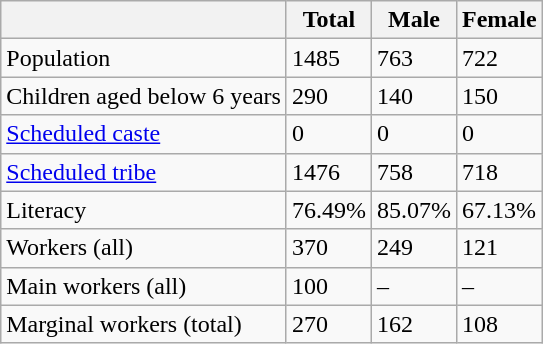<table class="wikitable sortable">
<tr>
<th></th>
<th>Total</th>
<th>Male</th>
<th>Female</th>
</tr>
<tr>
<td>Population</td>
<td>1485</td>
<td>763</td>
<td>722</td>
</tr>
<tr>
<td>Children aged below 6 years</td>
<td>290</td>
<td>140</td>
<td>150</td>
</tr>
<tr>
<td><a href='#'>Scheduled caste</a></td>
<td>0</td>
<td>0</td>
<td>0</td>
</tr>
<tr>
<td><a href='#'>Scheduled tribe</a></td>
<td>1476</td>
<td>758</td>
<td>718</td>
</tr>
<tr>
<td>Literacy</td>
<td>76.49%</td>
<td>85.07%</td>
<td>67.13%</td>
</tr>
<tr>
<td>Workers (all)</td>
<td>370</td>
<td>249</td>
<td>121</td>
</tr>
<tr>
<td>Main workers (all)</td>
<td>100</td>
<td>–</td>
<td>–</td>
</tr>
<tr>
<td>Marginal workers (total)</td>
<td>270</td>
<td>162</td>
<td>108</td>
</tr>
</table>
